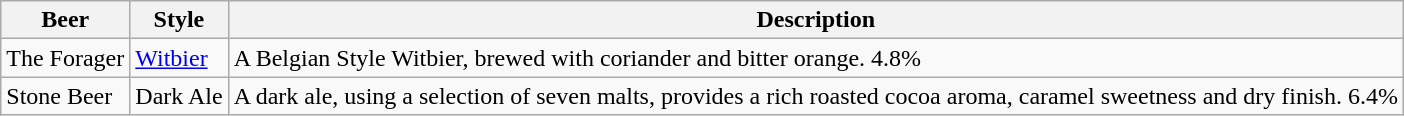<table class="wikitable">
<tr>
<th>Beer</th>
<th>Style</th>
<th>Description</th>
</tr>
<tr>
<td>The Forager</td>
<td><a href='#'>Witbier</a></td>
<td>A Belgian Style Witbier, brewed with coriander and bitter orange. 4.8%</td>
</tr>
<tr>
<td>Stone Beer</td>
<td>Dark Ale</td>
<td>A dark ale, using a selection of seven malts, provides a rich roasted cocoa aroma, caramel sweetness and dry finish. 6.4%</td>
</tr>
</table>
